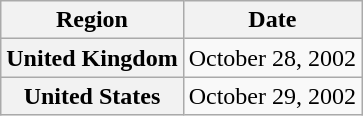<table class="wikitable plainrowheaders">
<tr>
<th>Region</th>
<th>Date</th>
</tr>
<tr>
<th scope="row">United Kingdom</th>
<td>October 28, 2002</td>
</tr>
<tr>
<th scope="row">United States</th>
<td>October 29, 2002</td>
</tr>
</table>
